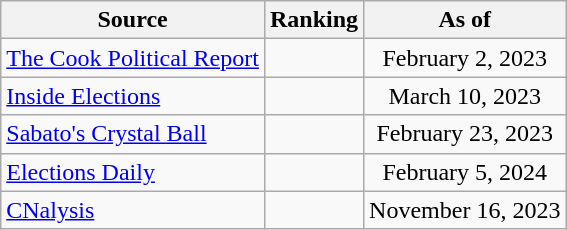<table class="wikitable" style="text-align:center">
<tr>
<th>Source</th>
<th>Ranking</th>
<th>As of</th>
</tr>
<tr>
<td style="text-align:left"><a href='#'>The Cook Political Report</a></td>
<td></td>
<td>February 2, 2023</td>
</tr>
<tr>
<td style="text-align:left"><a href='#'>Inside Elections</a></td>
<td></td>
<td>March 10, 2023</td>
</tr>
<tr>
<td style="text-align:left"><a href='#'>Sabato's Crystal Ball</a></td>
<td></td>
<td>February 23, 2023</td>
</tr>
<tr>
<td style="text-align:left"><a href='#'>Elections Daily</a></td>
<td></td>
<td>February 5, 2024</td>
</tr>
<tr>
<td style="text-align:left"><a href='#'>CNalysis</a></td>
<td></td>
<td>November 16, 2023</td>
</tr>
</table>
